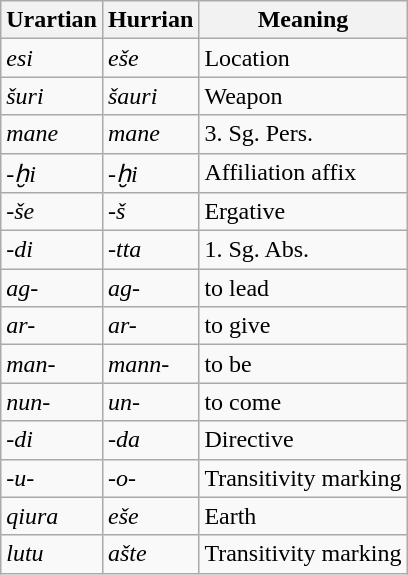<table class="wikitable">
<tr>
<th>Urartian</th>
<th>Hurrian</th>
<th>Meaning</th>
</tr>
<tr>
<td><em>esi</em></td>
<td><em>eše</em></td>
<td>Location</td>
</tr>
<tr>
<td><em>šuri</em></td>
<td><em>šauri</em></td>
<td>Weapon</td>
</tr>
<tr>
<td><em>mane</em></td>
<td><em>mane</em></td>
<td>3. Sg. Pers.</td>
</tr>
<tr>
<td><em>-ḫi</em></td>
<td><em>-ḫi</em></td>
<td>Affiliation affix</td>
</tr>
<tr>
<td><em>-še</em></td>
<td><em>-š</em></td>
<td>Ergative</td>
</tr>
<tr>
<td><em>-di</em></td>
<td><em>-tta</em></td>
<td>1. Sg. Abs.</td>
</tr>
<tr>
<td><em>ag-</em></td>
<td><em>ag-</em></td>
<td>to lead</td>
</tr>
<tr>
<td><em>ar-</em></td>
<td><em>ar-</em></td>
<td>to give</td>
</tr>
<tr>
<td><em>man-</em></td>
<td><em>mann-</em></td>
<td>to be</td>
</tr>
<tr>
<td><em>nun-</em></td>
<td><em>un-</em></td>
<td>to come</td>
</tr>
<tr>
<td><em>-di</em></td>
<td><em>-da</em></td>
<td>Directive</td>
</tr>
<tr>
<td><em>-u-</em></td>
<td><em>-o-</em></td>
<td>Transitivity marking</td>
</tr>
<tr>
<td><em>qiura</em></td>
<td><em>eše</em></td>
<td>Earth</td>
</tr>
<tr>
<td><em>lutu</em></td>
<td><em>ašte</em></td>
<td>Transitivity marking</td>
</tr>
</table>
